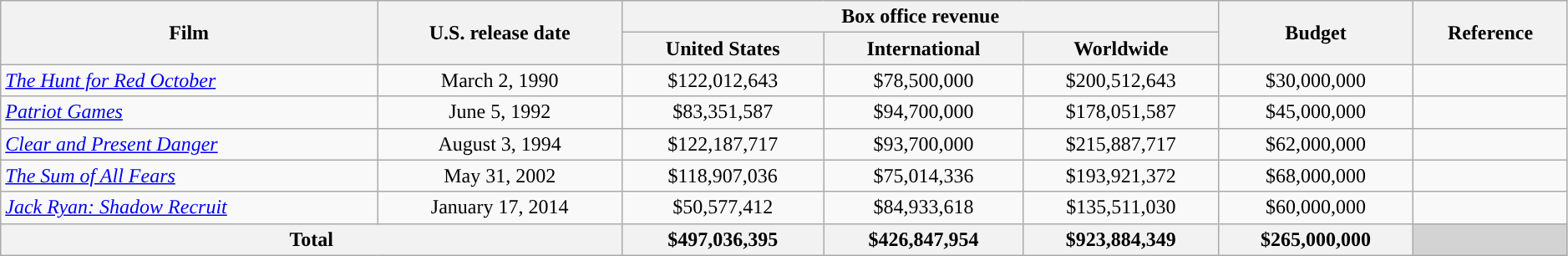<table class="wikitable" style="width:99%;">
<tr>
<th rowspan="2" style="text-align:center;">Film</th>
<th rowspan="2" style="text-align:center;">U.S. release date</th>
<th colspan="3" style="text-align:center;">Box office revenue</th>
<th rowspan="2" style="text-align:center;">Budget</th>
<th rowspan="2" style="text-align:center;">Reference</th>
</tr>
<tr>
<th style="text-align:center;">United States</th>
<th style="text-align:center;">International</th>
<th style="text-align:center;">Worldwide</th>
</tr>
<tr>
<td><em><a href='#'>The Hunt for Red October</a></em></td>
<td style="text-align:center;">March 2, 1990</td>
<td style="text-align:center;">$122,012,643</td>
<td style="text-align:center;">$78,500,000</td>
<td style="text-align:center;">$200,512,643</td>
<td style="text-align:center;">$30,000,000</td>
<td style="text-align:center;"></td>
</tr>
<tr>
<td><em><a href='#'>Patriot Games</a></em></td>
<td style="text-align:center;">June 5, 1992</td>
<td style="text-align:center;">$83,351,587</td>
<td style="text-align:center;">$94,700,000</td>
<td style="text-align:center;">$178,051,587</td>
<td style="text-align:center;">$45,000,000</td>
<td style="text-align:center;"></td>
</tr>
<tr>
<td><em><a href='#'>Clear and Present Danger</a></em></td>
<td style="text-align:center;">August 3, 1994</td>
<td style="text-align:center;">$122,187,717</td>
<td style="text-align:center;">$93,700,000</td>
<td style="text-align:center;">$215,887,717</td>
<td style="text-align:center;">$62,000,000</td>
<td style="text-align:center;"></td>
</tr>
<tr>
<td><em><a href='#'>The Sum of All Fears</a></em></td>
<td style="text-align:center;">May 31, 2002</td>
<td style="text-align:center;">$118,907,036</td>
<td style="text-align:center;">$75,014,336</td>
<td style="text-align:center;">$193,921,372</td>
<td style="text-align:center;">$68,000,000</td>
<td style="text-align:center;"></td>
</tr>
<tr>
<td><em><a href='#'>Jack Ryan: Shadow Recruit</a></em></td>
<td style="text-align:center;">January 17, 2014</td>
<td style="text-align:center;">$50,577,412</td>
<td style="text-align:center;">$84,933,618</td>
<td style="text-align:center;">$135,511,030</td>
<td style="text-align:center;">$60,000,000</td>
<td style="text-align:center;"></td>
</tr>
<tr>
<th colspan="2" style="text-align:center;">Total</th>
<th>$497,036,395</th>
<th>$426,847,954</th>
<th>$923,884,349</th>
<th style="text-align:center;">$265,000,000</th>
<th style="background:#d3d3d3;"></th>
</tr>
</table>
